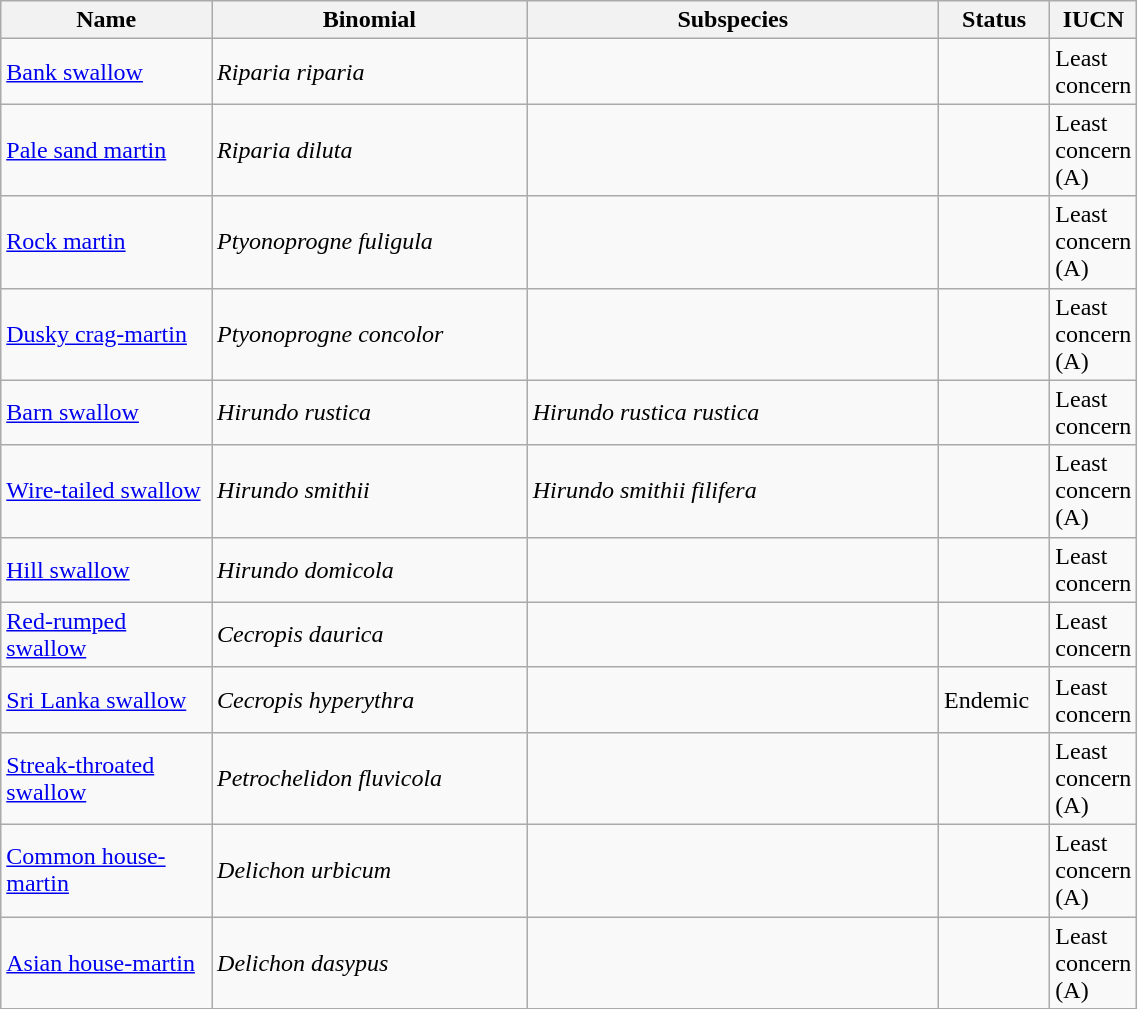<table width=60% class="wikitable">
<tr>
<th width=20%>Name</th>
<th width=30%>Binomial</th>
<th width=40%>Subspecies</th>
<th width=30%>Status</th>
<th width=30%>IUCN</th>
</tr>
<tr>
<td><a href='#'>Bank swallow</a><br></td>
<td><em>Riparia riparia</em></td>
<td></td>
<td></td>
<td>Least concern</td>
</tr>
<tr>
<td><a href='#'>Pale sand martin</a><br></td>
<td><em>Riparia diluta</em></td>
<td></td>
<td></td>
<td>Least concern<br>(A)</td>
</tr>
<tr>
<td><a href='#'>Rock martin</a><br></td>
<td><em>Ptyonoprogne fuligula</em></td>
<td></td>
<td></td>
<td>Least concern<br>(A)</td>
</tr>
<tr>
<td><a href='#'>Dusky crag-martin</a><br></td>
<td><em>Ptyonoprogne concolor</em></td>
<td></td>
<td></td>
<td>Least concern<br>(A)</td>
</tr>
<tr>
<td><a href='#'>Barn swallow</a><br></td>
<td><em>Hirundo rustica</em></td>
<td><em>Hirundo rustica rustica</em></td>
<td></td>
<td>Least concern</td>
</tr>
<tr>
<td><a href='#'>Wire-tailed swallow</a><br></td>
<td><em>Hirundo smithii</em></td>
<td><em>Hirundo smithii filifera</em></td>
<td></td>
<td>Least concern<br>(A)</td>
</tr>
<tr>
<td><a href='#'>Hill swallow</a><br></td>
<td><em>Hirundo domicola</em></td>
<td></td>
<td></td>
<td>Least concern</td>
</tr>
<tr>
<td><a href='#'>Red-rumped swallow</a><br></td>
<td><em>Cecropis daurica</em></td>
<td></td>
<td></td>
<td>Least concern</td>
</tr>
<tr>
<td><a href='#'>Sri Lanka swallow</a><br></td>
<td><em>Cecropis hyperythra</em></td>
<td></td>
<td>Endemic</td>
<td>Least concern</td>
</tr>
<tr>
<td><a href='#'>Streak-throated swallow</a><br></td>
<td><em>Petrochelidon fluvicola</em></td>
<td></td>
<td></td>
<td>Least concern<br>(A)</td>
</tr>
<tr>
<td><a href='#'>Common house-martin</a><br></td>
<td><em>Delichon urbicum</em></td>
<td></td>
<td></td>
<td>Least concern<br>(A)</td>
</tr>
<tr>
<td><a href='#'>Asian house-martin</a><br></td>
<td><em>Delichon dasypus</em></td>
<td></td>
<td></td>
<td>Least concern<br>(A)</td>
</tr>
</table>
